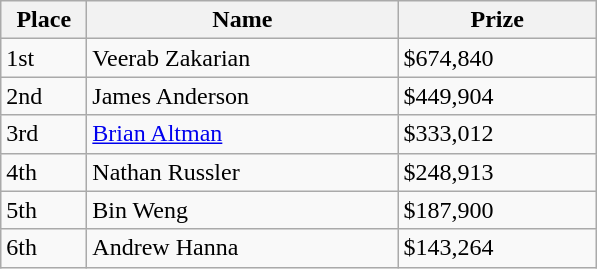<table class="wikitable">
<tr>
<th style="width:50px;">Place</th>
<th style="width:200px;">Name</th>
<th style="width:125px;">Prize</th>
</tr>
<tr>
<td>1st</td>
<td> Veerab Zakarian</td>
<td>$674,840</td>
</tr>
<tr>
<td>2nd</td>
<td> James Anderson</td>
<td>$449,904</td>
</tr>
<tr>
<td>3rd</td>
<td> <a href='#'>Brian Altman</a></td>
<td>$333,012</td>
</tr>
<tr>
<td>4th</td>
<td> Nathan Russler</td>
<td>$248,913</td>
</tr>
<tr>
<td>5th</td>
<td> Bin Weng</td>
<td>$187,900</td>
</tr>
<tr>
<td>6th</td>
<td> Andrew Hanna</td>
<td>$143,264</td>
</tr>
</table>
